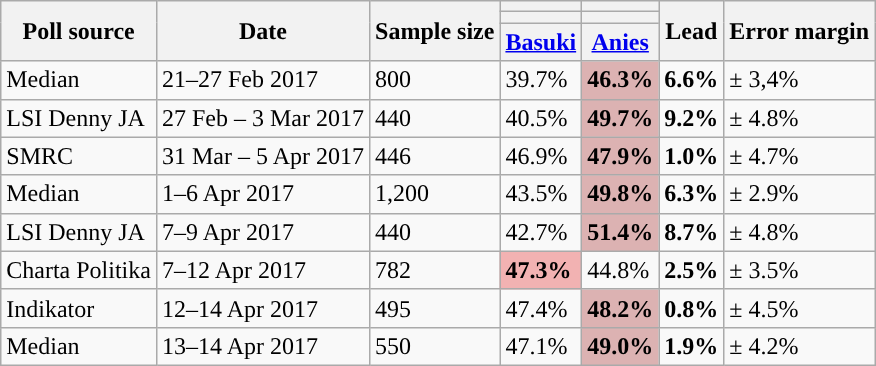<table class="wikitable sortable">
<tr>
<th rowspan="3">Poll source</th>
<th rowspan="3">Date</th>
<th rowspan="3">Sample size</th>
<th></th>
<th></th>
<th rowspan="3">Lead</th>
<th rowspan="3">Error margin</th>
</tr>
<tr>
<th style="color:inherit;background:"></th>
<th style="color:inherit;background:"></th>
</tr>
<tr>
<th><a href='#'>Basuki</a></th>
<th><a href='#'>Anies</a></th>
</tr>
<tr>
<td>Median</td>
<td>21–27 Feb 2017</td>
<td>800</td>
<td>39.7%</td>
<td style="background:#DCB2B2;"><strong>46.3%</strong></td>
<td style="background:"><strong>6.6%</strong></td>
<td>± 3,4%</td>
</tr>
<tr>
<td>LSI Denny JA</td>
<td>27 Feb – 3 Mar 2017</td>
<td>440</td>
<td>40.5%</td>
<td style="background:#DCB2B2;"><strong>49.7%</strong></td>
<td style="background:"><strong>9.2%</strong></td>
<td>± 4.8%</td>
</tr>
<tr>
<td>SMRC</td>
<td>31 Mar – 5 Apr 2017</td>
<td>446</td>
<td>46.9%</td>
<td style="background:#DCB2B2;"><strong>47.9%</strong></td>
<td style="background:"><strong>1.0%</strong></td>
<td>± 4.7%</td>
</tr>
<tr>
<td>Median</td>
<td>1–6 Apr 2017</td>
<td>1,200</td>
<td>43.5%</td>
<td style="background:#DCB2B2;"><strong>49.8%</strong></td>
<td style="background:"><strong>6.3%</strong></td>
<td>± 2.9%</td>
</tr>
<tr>
<td>LSI Denny JA</td>
<td>7–9 Apr 2017</td>
<td>440</td>
<td>42.7%</td>
<td style="background:#DCB2B2;"><strong>51.4%</strong></td>
<td style="background:"><strong>8.7%</strong></td>
<td>± 4.8%</td>
</tr>
<tr>
<td>Charta Politika</td>
<td>7–12 Apr 2017</td>
<td>782</td>
<td style="background:#F2B2B2;"><strong>47.3%</strong></td>
<td>44.8%</td>
<td style="background:"><strong>2.5%</strong></td>
<td>± 3.5%</td>
</tr>
<tr>
<td>Indikator</td>
<td>12–14 Apr 2017</td>
<td>495</td>
<td>47.4%</td>
<td style="background:#DCB2B2;"><strong>48.2%</strong></td>
<td style="background:"><strong>0.8%</strong></td>
<td>± 4.5%</td>
</tr>
<tr>
<td>Median</td>
<td>13–14 Apr 2017</td>
<td>550</td>
<td>47.1%</td>
<td style="background:#DCB2B2;"><strong>49.0%</strong></td>
<td style="background:"><strong>1.9%</strong></td>
<td>± 4.2%</td>
</tr>
</table>
